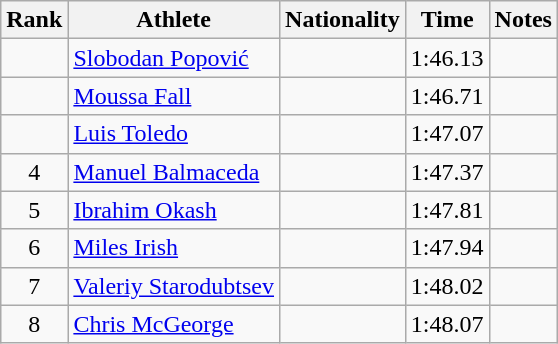<table class="wikitable sortable" style="text-align:center">
<tr>
<th>Rank</th>
<th>Athlete</th>
<th>Nationality</th>
<th>Time</th>
<th>Notes</th>
</tr>
<tr>
<td></td>
<td align=left><a href='#'>Slobodan Popović</a></td>
<td align=left></td>
<td>1:46.13</td>
<td></td>
</tr>
<tr>
<td></td>
<td align=left><a href='#'>Moussa Fall</a></td>
<td align=left></td>
<td>1:46.71</td>
<td></td>
</tr>
<tr>
<td></td>
<td align=left><a href='#'>Luis Toledo</a></td>
<td align=left></td>
<td>1:47.07</td>
<td></td>
</tr>
<tr>
<td>4</td>
<td align=left><a href='#'>Manuel Balmaceda</a></td>
<td align=left></td>
<td>1:47.37</td>
<td></td>
</tr>
<tr>
<td>5</td>
<td align=left><a href='#'>Ibrahim Okash</a></td>
<td align=left></td>
<td>1:47.81</td>
<td></td>
</tr>
<tr>
<td>6</td>
<td align=left><a href='#'>Miles Irish</a></td>
<td align=left></td>
<td>1:47.94</td>
<td></td>
</tr>
<tr>
<td>7</td>
<td align=left><a href='#'>Valeriy Starodubtsev</a></td>
<td align=left></td>
<td>1:48.02</td>
<td></td>
</tr>
<tr>
<td>8</td>
<td align=left><a href='#'>Chris McGeorge</a></td>
<td align=left></td>
<td>1:48.07</td>
<td></td>
</tr>
</table>
